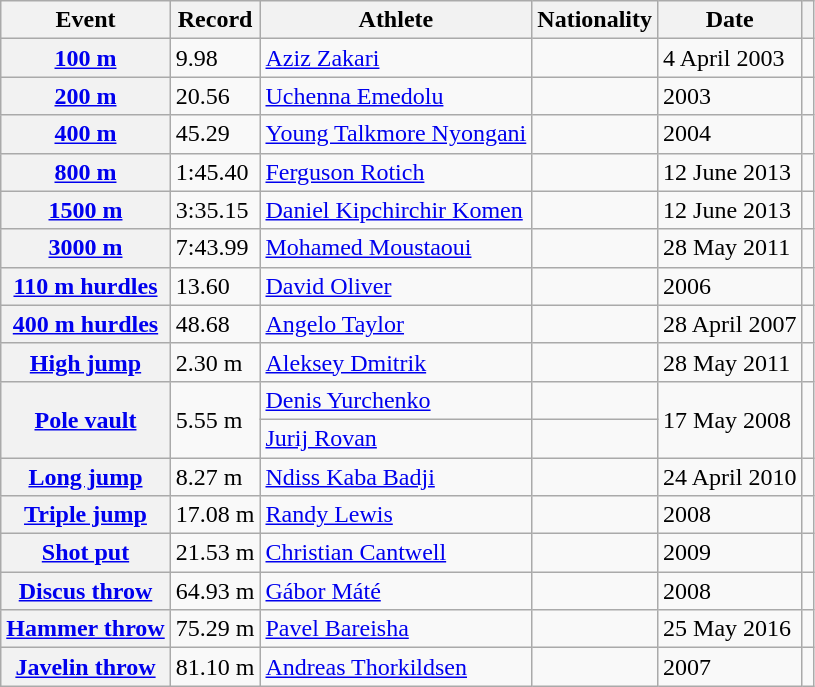<table class="wikitable sticky-header plainrowheaders">
<tr>
<th scope="col">Event</th>
<th scope="col">Record</th>
<th scope="col">Athlete</th>
<th scope="col">Nationality</th>
<th scope="col">Date</th>
<th scope="col"></th>
</tr>
<tr>
<th scope="row"><a href='#'>100 m</a></th>
<td>9.98 </td>
<td><a href='#'>Aziz Zakari</a></td>
<td></td>
<td>4 April 2003</td>
<td></td>
</tr>
<tr>
<th scope="row"><a href='#'>200 m</a></th>
<td>20.56</td>
<td><a href='#'>Uchenna Emedolu</a></td>
<td></td>
<td>2003</td>
<td></td>
</tr>
<tr>
<th scope="row"><a href='#'>400 m</a></th>
<td>45.29</td>
<td><a href='#'>Young Talkmore Nyongani</a></td>
<td></td>
<td>2004</td>
<td></td>
</tr>
<tr>
<th scope="row"><a href='#'>800 m</a></th>
<td>1:45.40</td>
<td><a href='#'>Ferguson Rotich</a></td>
<td></td>
<td>12 June 2013</td>
<td></td>
</tr>
<tr>
<th scope="row"><a href='#'>1500 m</a></th>
<td>3:35.15</td>
<td><a href='#'>Daniel Kipchirchir Komen</a></td>
<td></td>
<td>12 June 2013</td>
<td></td>
</tr>
<tr>
<th scope="row"><a href='#'>3000 m</a></th>
<td>7:43.99</td>
<td><a href='#'>Mohamed Moustaoui</a></td>
<td></td>
<td>28 May 2011</td>
<td></td>
</tr>
<tr>
<th scope="row"><a href='#'>110 m hurdles</a></th>
<td>13.60</td>
<td><a href='#'>David Oliver</a></td>
<td></td>
<td>2006</td>
<td></td>
</tr>
<tr>
<th scope="row"><a href='#'>400 m hurdles</a></th>
<td>48.68</td>
<td><a href='#'>Angelo Taylor</a></td>
<td></td>
<td>28 April 2007</td>
<td></td>
</tr>
<tr>
<th scope="row"><a href='#'>High jump</a></th>
<td>2.30 m</td>
<td><a href='#'>Aleksey Dmitrik</a></td>
<td></td>
<td>28 May 2011</td>
<td></td>
</tr>
<tr>
<th scope="rowgroup" rowspan="2"><a href='#'>Pole vault</a></th>
<td rowspan="2">5.55 m</td>
<td><a href='#'>Denis Yurchenko</a></td>
<td></td>
<td rowspan="2">17 May 2008</td>
<td rowspan="2"></td>
</tr>
<tr>
<td><a href='#'>Jurij Rovan</a></td>
<td></td>
</tr>
<tr>
<th scope="row"><a href='#'>Long jump</a></th>
<td>8.27 m</td>
<td><a href='#'>Ndiss Kaba Badji</a></td>
<td></td>
<td>24 April 2010</td>
<td></td>
</tr>
<tr>
<th scope="row"><a href='#'>Triple jump</a></th>
<td>17.08 m</td>
<td><a href='#'>Randy Lewis</a></td>
<td></td>
<td>2008</td>
<td></td>
</tr>
<tr>
<th scope="row"><a href='#'>Shot put</a></th>
<td>21.53 m</td>
<td><a href='#'>Christian Cantwell</a></td>
<td></td>
<td>2009</td>
<td></td>
</tr>
<tr>
<th scope="row"><a href='#'>Discus throw</a></th>
<td>64.93 m</td>
<td><a href='#'>Gábor Máté</a></td>
<td></td>
<td>2008</td>
<td></td>
</tr>
<tr>
<th scope="row"><a href='#'>Hammer throw</a></th>
<td>75.29 m</td>
<td><a href='#'>Pavel Bareisha</a></td>
<td></td>
<td>25 May 2016</td>
<td></td>
</tr>
<tr>
<th scope="row"><a href='#'>Javelin throw</a></th>
<td>81.10 m</td>
<td><a href='#'>Andreas Thorkildsen</a></td>
<td></td>
<td>2007</td>
<td></td>
</tr>
</table>
